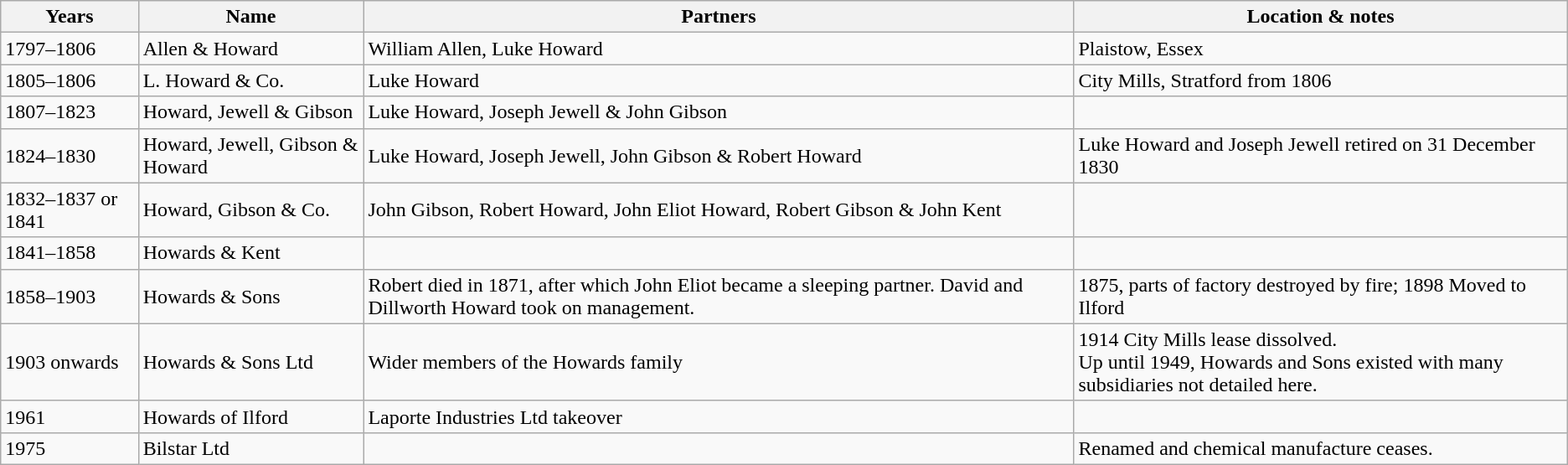<table class="wikitable">
<tr>
<th>Years</th>
<th>Name</th>
<th>Partners</th>
<th>Location & notes</th>
</tr>
<tr>
<td>1797–1806</td>
<td>Allen & Howard</td>
<td>William Allen, Luke Howard</td>
<td>Plaistow, Essex</td>
</tr>
<tr>
<td>1805–1806</td>
<td>L. Howard & Co.</td>
<td>Luke Howard</td>
<td>City Mills, Stratford from 1806</td>
</tr>
<tr>
<td>1807–1823</td>
<td>Howard, Jewell & Gibson</td>
<td>Luke Howard, Joseph Jewell & John Gibson</td>
<td></td>
</tr>
<tr>
<td>1824–1830</td>
<td>Howard, Jewell, Gibson & Howard</td>
<td>Luke Howard, Joseph Jewell, John Gibson & Robert Howard</td>
<td>Luke Howard and Joseph Jewell retired on 31 December 1830</td>
</tr>
<tr>
<td>1832–1837 or 1841</td>
<td>Howard, Gibson & Co.</td>
<td>John Gibson, Robert Howard, John Eliot Howard, Robert Gibson & John Kent</td>
</tr>
<tr>
<td>1841–1858</td>
<td>Howards & Kent</td>
<td></td>
<td></td>
</tr>
<tr>
<td>1858–1903</td>
<td>Howards & Sons</td>
<td>Robert died in 1871, after which John Eliot became a sleeping partner. David and Dillworth Howard took on management.</td>
<td>1875, parts of factory destroyed by fire; 1898 Moved to Ilford</td>
</tr>
<tr>
<td>1903 onwards</td>
<td>Howards & Sons Ltd</td>
<td>Wider members of the Howards family</td>
<td>1914 City Mills lease dissolved.<br>Up until 1949, Howards and Sons existed with many subsidiaries not detailed here.</td>
</tr>
<tr>
<td>1961</td>
<td>Howards of Ilford</td>
<td>Laporte Industries Ltd takeover</td>
<td></td>
</tr>
<tr>
<td>1975</td>
<td>Bilstar Ltd</td>
<td></td>
<td>Renamed and chemical manufacture ceases.</td>
</tr>
</table>
